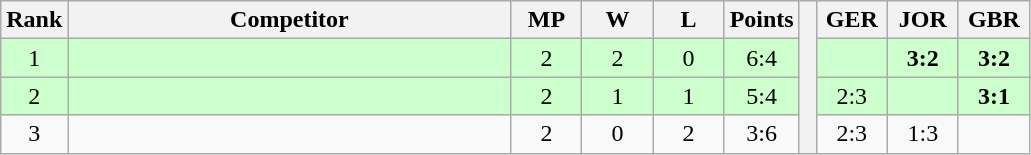<table class="wikitable" style="text-align:center">
<tr>
<th>Rank</th>
<th style="width:18em">Competitor</th>
<th style="width:2.5em">MP</th>
<th style="width:2.5em">W</th>
<th style="width:2.5em">L</th>
<th>Points</th>
<th rowspan="4"> </th>
<th style="width:2.5em">GER</th>
<th style="width:2.5em">JOR</th>
<th style="width:2.5em">GBR</th>
</tr>
<tr style="background:#cfc;">
<td>1</td>
<td style="text-align:left"></td>
<td>2</td>
<td>2</td>
<td>0</td>
<td>6:4</td>
<td></td>
<td><strong>3:2</strong></td>
<td><strong>3:2</strong></td>
</tr>
<tr style="background:#cfc;">
<td>2</td>
<td style="text-align:left"></td>
<td>2</td>
<td>1</td>
<td>1</td>
<td>5:4</td>
<td>2:3</td>
<td></td>
<td><strong>3:1</strong></td>
</tr>
<tr>
<td>3</td>
<td style="text-align:left"></td>
<td>2</td>
<td>0</td>
<td>2</td>
<td>3:6</td>
<td>2:3</td>
<td>1:3</td>
<td></td>
</tr>
</table>
